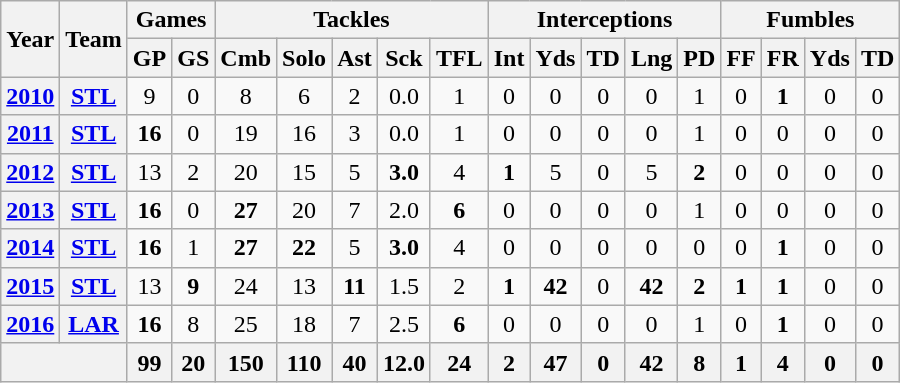<table class="wikitable" style="text-align:center">
<tr>
<th rowspan="2">Year</th>
<th rowspan="2">Team</th>
<th colspan="2">Games</th>
<th colspan="5">Tackles</th>
<th colspan="5">Interceptions</th>
<th colspan="4">Fumbles</th>
</tr>
<tr>
<th>GP</th>
<th>GS</th>
<th>Cmb</th>
<th>Solo</th>
<th>Ast</th>
<th>Sck</th>
<th>TFL</th>
<th>Int</th>
<th>Yds</th>
<th>TD</th>
<th>Lng</th>
<th>PD</th>
<th>FF</th>
<th>FR</th>
<th>Yds</th>
<th>TD</th>
</tr>
<tr>
<th><a href='#'>2010</a></th>
<th><a href='#'>STL</a></th>
<td>9</td>
<td>0</td>
<td>8</td>
<td>6</td>
<td>2</td>
<td>0.0</td>
<td>1</td>
<td>0</td>
<td>0</td>
<td>0</td>
<td>0</td>
<td>1</td>
<td>0</td>
<td><strong>1</strong></td>
<td>0</td>
<td>0</td>
</tr>
<tr>
<th><a href='#'>2011</a></th>
<th><a href='#'>STL</a></th>
<td><strong>16</strong></td>
<td>0</td>
<td>19</td>
<td>16</td>
<td>3</td>
<td>0.0</td>
<td>1</td>
<td>0</td>
<td>0</td>
<td>0</td>
<td>0</td>
<td>1</td>
<td>0</td>
<td>0</td>
<td>0</td>
<td>0</td>
</tr>
<tr>
<th><a href='#'>2012</a></th>
<th><a href='#'>STL</a></th>
<td>13</td>
<td>2</td>
<td>20</td>
<td>15</td>
<td>5</td>
<td><strong>3.0</strong></td>
<td>4</td>
<td><strong>1</strong></td>
<td>5</td>
<td>0</td>
<td>5</td>
<td><strong>2</strong></td>
<td>0</td>
<td>0</td>
<td>0</td>
<td>0</td>
</tr>
<tr>
<th><a href='#'>2013</a></th>
<th><a href='#'>STL</a></th>
<td><strong>16</strong></td>
<td>0</td>
<td><strong>27</strong></td>
<td>20</td>
<td>7</td>
<td>2.0</td>
<td><strong>6</strong></td>
<td>0</td>
<td>0</td>
<td>0</td>
<td>0</td>
<td>1</td>
<td>0</td>
<td>0</td>
<td>0</td>
<td>0</td>
</tr>
<tr>
<th><a href='#'>2014</a></th>
<th><a href='#'>STL</a></th>
<td><strong>16</strong></td>
<td>1</td>
<td><strong>27</strong></td>
<td><strong>22</strong></td>
<td>5</td>
<td><strong>3.0</strong></td>
<td>4</td>
<td>0</td>
<td>0</td>
<td>0</td>
<td>0</td>
<td>0</td>
<td>0</td>
<td><strong>1</strong></td>
<td>0</td>
<td>0</td>
</tr>
<tr>
<th><a href='#'>2015</a></th>
<th><a href='#'>STL</a></th>
<td>13</td>
<td><strong>9</strong></td>
<td>24</td>
<td>13</td>
<td><strong>11</strong></td>
<td>1.5</td>
<td>2</td>
<td><strong>1</strong></td>
<td><strong>42</strong></td>
<td>0</td>
<td><strong>42</strong></td>
<td><strong>2</strong></td>
<td><strong>1</strong></td>
<td><strong>1</strong></td>
<td>0</td>
<td>0</td>
</tr>
<tr>
<th><a href='#'>2016</a></th>
<th><a href='#'>LAR</a></th>
<td><strong>16</strong></td>
<td>8</td>
<td>25</td>
<td>18</td>
<td>7</td>
<td>2.5</td>
<td><strong>6</strong></td>
<td>0</td>
<td>0</td>
<td>0</td>
<td>0</td>
<td>1</td>
<td>0</td>
<td><strong>1</strong></td>
<td>0</td>
<td>0</td>
</tr>
<tr>
<th colspan="2"></th>
<th>99</th>
<th>20</th>
<th>150</th>
<th>110</th>
<th>40</th>
<th>12.0</th>
<th>24</th>
<th>2</th>
<th>47</th>
<th>0</th>
<th>42</th>
<th>8</th>
<th>1</th>
<th>4</th>
<th>0</th>
<th>0</th>
</tr>
</table>
